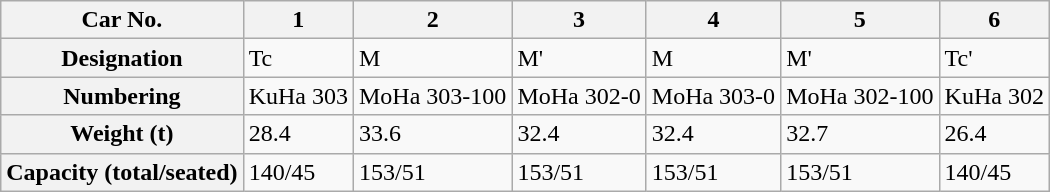<table class="wikitable">
<tr>
<th>Car No.</th>
<th>1</th>
<th>2</th>
<th>3</th>
<th>4</th>
<th>5</th>
<th>6</th>
</tr>
<tr>
<th>Designation</th>
<td>Tc</td>
<td>M</td>
<td>M'</td>
<td>M</td>
<td>M'</td>
<td>Tc'</td>
</tr>
<tr>
<th>Numbering</th>
<td>KuHa 303</td>
<td>MoHa 303-100</td>
<td>MoHa 302-0</td>
<td>MoHa 303-0</td>
<td>MoHa 302-100</td>
<td>KuHa 302</td>
</tr>
<tr>
<th>Weight (t)</th>
<td>28.4</td>
<td>33.6</td>
<td>32.4</td>
<td>32.4</td>
<td>32.7</td>
<td>26.4</td>
</tr>
<tr>
<th>Capacity (total/seated)</th>
<td>140/45</td>
<td>153/51</td>
<td>153/51</td>
<td>153/51</td>
<td>153/51</td>
<td>140/45</td>
</tr>
</table>
